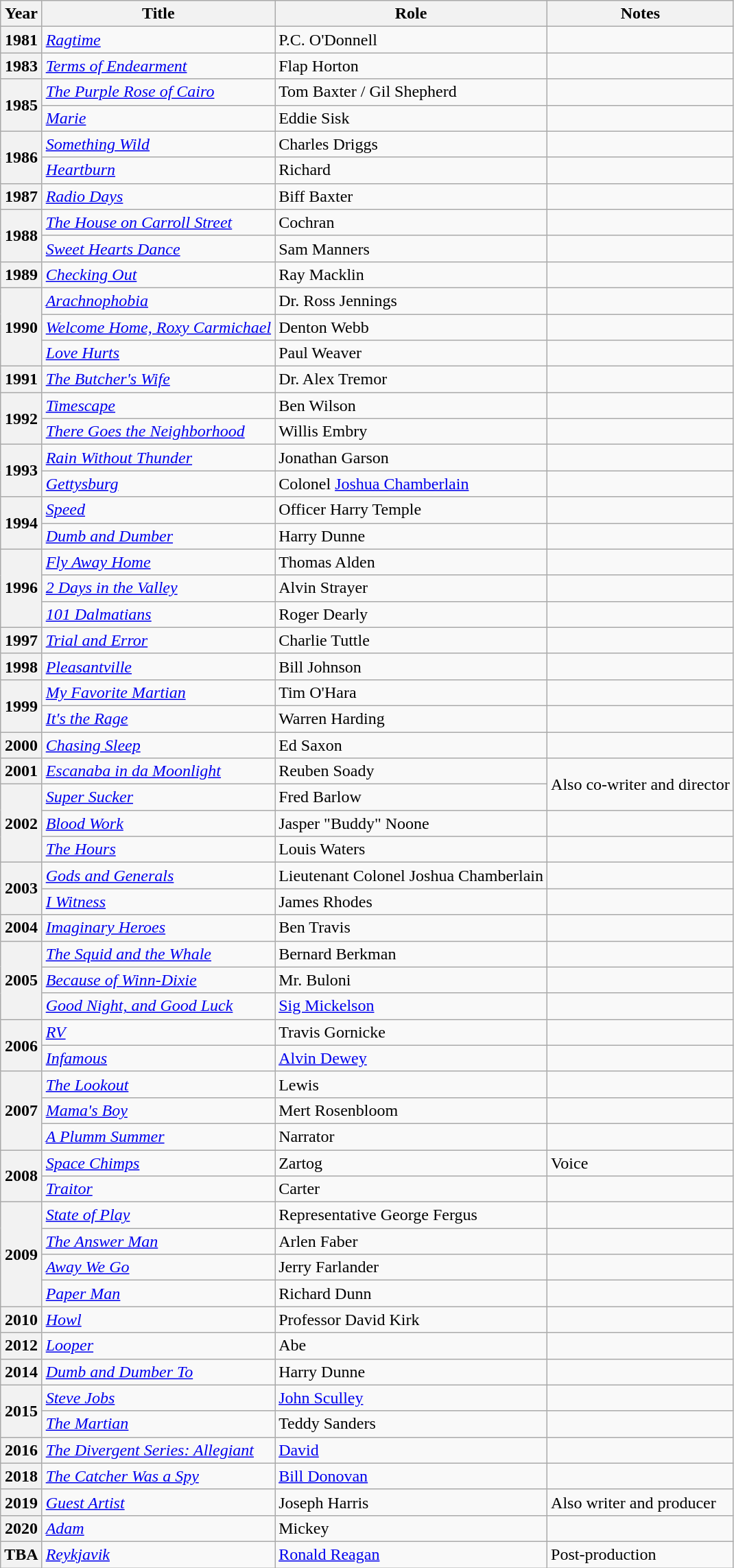<table class="wikitable sortable">
<tr>
<th>Year</th>
<th>Title</th>
<th>Role</th>
<th class="unsortable">Notes</th>
</tr>
<tr>
<th>1981</th>
<td><em><a href='#'>Ragtime</a></em></td>
<td>P.C. O'Donnell</td>
<td></td>
</tr>
<tr>
<th>1983</th>
<td><em><a href='#'>Terms of Endearment</a></em></td>
<td>Flap Horton</td>
<td></td>
</tr>
<tr>
<th rowspan=2>1985</th>
<td><em><a href='#'>The Purple Rose of Cairo</a></em></td>
<td>Tom Baxter / Gil Shepherd</td>
<td></td>
</tr>
<tr>
<td><em><a href='#'>Marie</a></em></td>
<td>Eddie Sisk</td>
<td></td>
</tr>
<tr>
<th rowspan=2>1986</th>
<td><em><a href='#'>Something Wild</a></em></td>
<td>Charles Driggs</td>
<td></td>
</tr>
<tr>
<td><em><a href='#'>Heartburn</a></em></td>
<td>Richard</td>
<td></td>
</tr>
<tr>
<th>1987</th>
<td><em><a href='#'>Radio Days</a></em></td>
<td>Biff Baxter</td>
<td></td>
</tr>
<tr>
<th rowspan=2>1988</th>
<td><em><a href='#'>The House on Carroll Street</a></em></td>
<td>Cochran</td>
<td></td>
</tr>
<tr>
<td><em><a href='#'>Sweet Hearts Dance</a></em></td>
<td>Sam Manners</td>
<td></td>
</tr>
<tr>
<th>1989</th>
<td><em><a href='#'>Checking Out</a></em></td>
<td>Ray Macklin</td>
<td></td>
</tr>
<tr>
<th rowspan=3>1990</th>
<td><em><a href='#'>Arachnophobia</a></em></td>
<td>Dr. Ross Jennings</td>
<td></td>
</tr>
<tr>
<td><em><a href='#'>Welcome Home, Roxy Carmichael</a></em></td>
<td>Denton Webb</td>
<td></td>
</tr>
<tr>
<td><em><a href='#'>Love Hurts</a></em></td>
<td>Paul Weaver</td>
<td></td>
</tr>
<tr>
<th>1991</th>
<td><em><a href='#'>The Butcher's Wife</a></em></td>
<td>Dr. Alex Tremor</td>
<td></td>
</tr>
<tr>
<th rowspan=2>1992</th>
<td><em><a href='#'>Timescape</a></em></td>
<td>Ben Wilson</td>
<td></td>
</tr>
<tr>
<td><em><a href='#'>There Goes the Neighborhood</a></em></td>
<td>Willis Embry</td>
<td></td>
</tr>
<tr>
<th rowspan=2>1993</th>
<td><em><a href='#'>Rain Without Thunder</a></em></td>
<td>Jonathan Garson</td>
<td></td>
</tr>
<tr>
<td><em><a href='#'>Gettysburg</a></em></td>
<td>Colonel <a href='#'>Joshua Chamberlain</a></td>
<td></td>
</tr>
<tr>
<th rowspan=2>1994</th>
<td><em><a href='#'>Speed</a></em></td>
<td>Officer Harry Temple</td>
<td></td>
</tr>
<tr>
<td><em><a href='#'>Dumb and Dumber</a></em></td>
<td>Harry Dunne</td>
<td></td>
</tr>
<tr>
<th rowspan=3>1996</th>
<td><em><a href='#'>Fly Away Home</a></em></td>
<td>Thomas Alden</td>
<td></td>
</tr>
<tr>
<td><em><a href='#'>2 Days in the Valley</a></em></td>
<td>Alvin Strayer</td>
<td></td>
</tr>
<tr>
<td><em><a href='#'>101 Dalmatians</a></em></td>
<td>Roger Dearly</td>
<td></td>
</tr>
<tr>
<th>1997</th>
<td><em><a href='#'>Trial and Error</a></em></td>
<td>Charlie Tuttle</td>
<td></td>
</tr>
<tr>
<th>1998</th>
<td><em><a href='#'>Pleasantville</a></em></td>
<td>Bill Johnson</td>
<td></td>
</tr>
<tr>
<th rowspan=2>1999</th>
<td><em><a href='#'>My Favorite Martian</a></em></td>
<td>Tim O'Hara</td>
<td></td>
</tr>
<tr>
<td><em><a href='#'>It's the Rage</a></em></td>
<td>Warren Harding</td>
<td></td>
</tr>
<tr>
<th>2000</th>
<td><em><a href='#'>Chasing Sleep</a></em></td>
<td>Ed Saxon</td>
<td></td>
</tr>
<tr>
<th>2001</th>
<td><em><a href='#'>Escanaba in da Moonlight</a></em></td>
<td>Reuben Soady</td>
<td rowspan=2>Also co-writer and director</td>
</tr>
<tr>
<th rowspan=3>2002</th>
<td><em><a href='#'>Super Sucker</a></em></td>
<td>Fred Barlow</td>
</tr>
<tr>
<td><em><a href='#'>Blood Work</a></em></td>
<td>Jasper "Buddy" Noone</td>
<td></td>
</tr>
<tr>
<td><em><a href='#'>The Hours</a></em></td>
<td>Louis Waters</td>
<td></td>
</tr>
<tr>
<th rowspan=2>2003</th>
<td><em><a href='#'>Gods and Generals</a></em></td>
<td>Lieutenant Colonel Joshua Chamberlain</td>
<td></td>
</tr>
<tr>
<td><em><a href='#'>I Witness</a></em></td>
<td>James Rhodes</td>
<td></td>
</tr>
<tr>
<th>2004</th>
<td><em><a href='#'>Imaginary Heroes</a></em></td>
<td>Ben Travis</td>
<td></td>
</tr>
<tr>
<th rowspan=3>2005</th>
<td><em><a href='#'>The Squid and the Whale</a></em></td>
<td>Bernard Berkman</td>
<td></td>
</tr>
<tr>
<td><em><a href='#'>Because of Winn-Dixie</a></em></td>
<td>Mr. Buloni</td>
<td></td>
</tr>
<tr>
<td><em><a href='#'>Good Night, and Good Luck</a></em></td>
<td><a href='#'>Sig Mickelson</a></td>
<td></td>
</tr>
<tr>
<th rowspan=2>2006</th>
<td><em><a href='#'>RV</a></em></td>
<td>Travis Gornicke</td>
<td></td>
</tr>
<tr>
<td><em><a href='#'>Infamous</a></em></td>
<td><a href='#'>Alvin Dewey</a></td>
<td></td>
</tr>
<tr>
<th rowspan=3>2007</th>
<td><em><a href='#'>The Lookout</a></em></td>
<td>Lewis</td>
<td></td>
</tr>
<tr>
<td><em><a href='#'>Mama's Boy</a></em></td>
<td>Mert Rosenbloom</td>
<td></td>
</tr>
<tr>
<td><em><a href='#'>A Plumm Summer</a></em></td>
<td>Narrator</td>
<td></td>
</tr>
<tr>
<th rowspan=2>2008</th>
<td><em><a href='#'>Space Chimps</a></em></td>
<td>Zartog</td>
<td>Voice</td>
</tr>
<tr>
<td><em><a href='#'>Traitor</a></em></td>
<td>Carter</td>
<td></td>
</tr>
<tr>
<th rowspan=4>2009</th>
<td><em><a href='#'>State of Play</a></em></td>
<td>Representative George Fergus</td>
<td></td>
</tr>
<tr>
<td><em><a href='#'>The Answer Man</a></em></td>
<td>Arlen Faber</td>
<td></td>
</tr>
<tr>
<td><em><a href='#'>Away We Go</a></em></td>
<td>Jerry Farlander</td>
<td></td>
</tr>
<tr>
<td><em><a href='#'>Paper Man</a></em></td>
<td>Richard Dunn</td>
<td></td>
</tr>
<tr>
<th>2010</th>
<td><em><a href='#'>Howl</a></em></td>
<td>Professor David Kirk</td>
<td></td>
</tr>
<tr>
<th>2012</th>
<td><em><a href='#'>Looper</a></em></td>
<td>Abe</td>
<td></td>
</tr>
<tr>
<th>2014</th>
<td><em><a href='#'>Dumb and Dumber To</a></em></td>
<td>Harry Dunne</td>
<td></td>
</tr>
<tr>
<th rowspan=2>2015</th>
<td><em><a href='#'>Steve Jobs</a></em></td>
<td><a href='#'>John Sculley</a></td>
<td></td>
</tr>
<tr>
<td><em><a href='#'>The Martian</a></em></td>
<td>Teddy Sanders</td>
<td></td>
</tr>
<tr>
<th>2016</th>
<td><em><a href='#'>The Divergent Series: Allegiant</a></em></td>
<td><a href='#'>David</a></td>
<td></td>
</tr>
<tr>
<th>2018</th>
<td><em><a href='#'>The Catcher Was a Spy</a></em></td>
<td><a href='#'>Bill Donovan</a></td>
<td></td>
</tr>
<tr>
<th>2019</th>
<td><em><a href='#'>Guest Artist</a></em></td>
<td>Joseph Harris</td>
<td>Also writer and producer</td>
</tr>
<tr>
<th>2020</th>
<td><em><a href='#'>Adam</a></em></td>
<td>Mickey</td>
<td></td>
</tr>
<tr>
<th>TBA</th>
<td><em><a href='#'>Reykjavik</a></em></td>
<td><a href='#'>Ronald Reagan</a></td>
<td>Post-production</td>
</tr>
</table>
